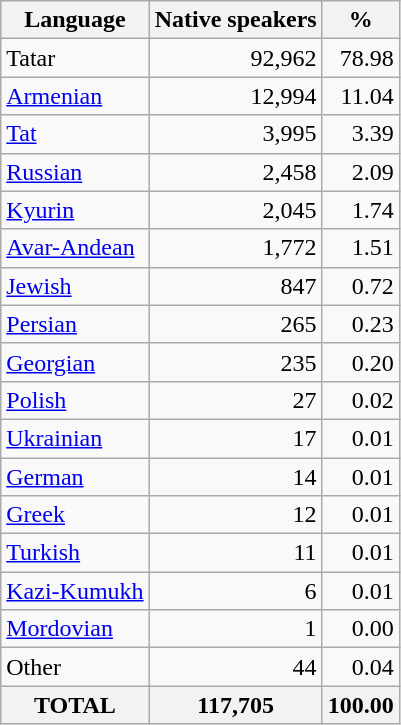<table class="wikitable sortable">
<tr>
<th>Language</th>
<th>Native speakers</th>
<th>%</th>
</tr>
<tr>
<td>Tatar</td>
<td align="right">92,962</td>
<td align="right">78.98</td>
</tr>
<tr>
<td><a href='#'>Armenian</a></td>
<td align="right">12,994</td>
<td align="right">11.04</td>
</tr>
<tr>
<td><a href='#'>Tat</a></td>
<td align="right">3,995</td>
<td align="right">3.39</td>
</tr>
<tr>
<td><a href='#'>Russian</a></td>
<td align="right">2,458</td>
<td align="right">2.09</td>
</tr>
<tr>
<td><a href='#'>Kyurin</a></td>
<td align="right">2,045</td>
<td align="right">1.74</td>
</tr>
<tr>
<td><a href='#'>Avar-Andean</a></td>
<td align="right">1,772</td>
<td align="right">1.51</td>
</tr>
<tr>
<td><a href='#'>Jewish</a></td>
<td align="right">847</td>
<td align="right">0.72</td>
</tr>
<tr>
<td><a href='#'>Persian</a></td>
<td align="right">265</td>
<td align="right">0.23</td>
</tr>
<tr>
<td><a href='#'>Georgian</a></td>
<td align="right">235</td>
<td align="right">0.20</td>
</tr>
<tr>
<td><a href='#'>Polish</a></td>
<td align="right">27</td>
<td align="right">0.02</td>
</tr>
<tr>
<td><a href='#'>Ukrainian</a></td>
<td align="right">17</td>
<td align="right">0.01</td>
</tr>
<tr>
<td><a href='#'>German</a></td>
<td align="right">14</td>
<td align="right">0.01</td>
</tr>
<tr>
<td><a href='#'>Greek</a></td>
<td align="right">12</td>
<td align="right">0.01</td>
</tr>
<tr>
<td><a href='#'>Turkish</a></td>
<td align="right">11</td>
<td align="right">0.01</td>
</tr>
<tr>
<td><a href='#'>Kazi-Kumukh</a></td>
<td align="right">6</td>
<td align="right">0.01</td>
</tr>
<tr>
<td><a href='#'>Mordovian</a></td>
<td align="right">1</td>
<td align="right">0.00</td>
</tr>
<tr>
<td>Other</td>
<td align="right">44</td>
<td align="right">0.04</td>
</tr>
<tr>
<th>TOTAL</th>
<th>117,705</th>
<th>100.00</th>
</tr>
</table>
